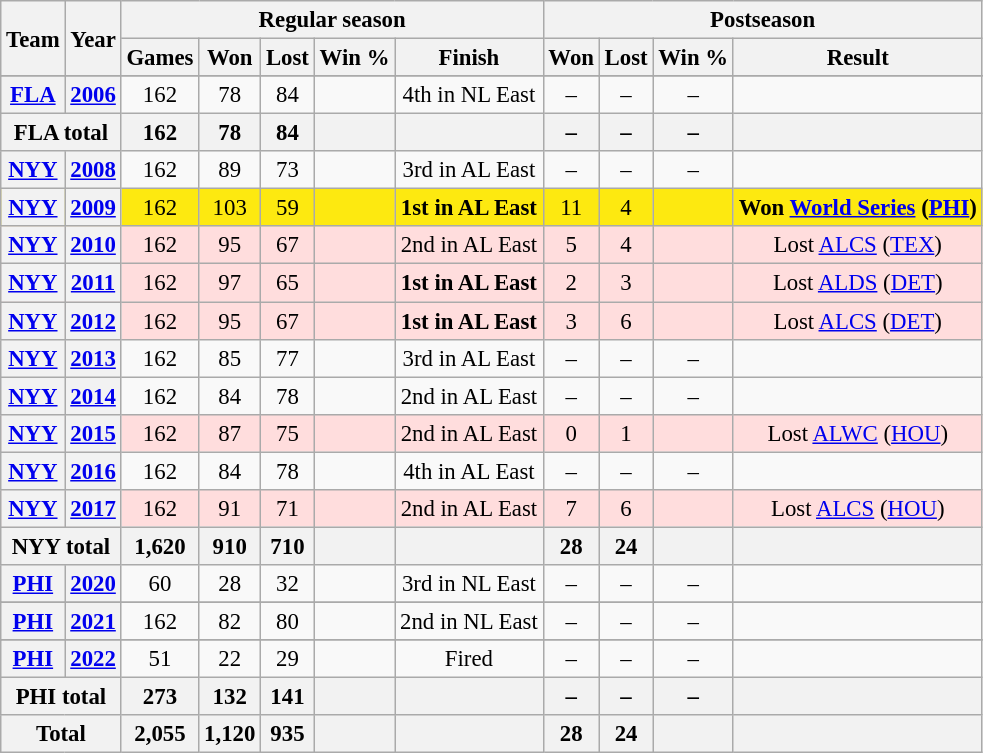<table class="wikitable" style="font-size: 95%; text-align:center;">
<tr>
<th rowspan="2">Team</th>
<th rowspan="2">Year</th>
<th colspan="5">Regular season</th>
<th colspan="4">Postseason</th>
</tr>
<tr>
<th>Games</th>
<th>Won</th>
<th>Lost</th>
<th>Win %</th>
<th>Finish</th>
<th>Won</th>
<th>Lost</th>
<th>Win %</th>
<th>Result</th>
</tr>
<tr>
</tr>
<tr>
<th><a href='#'>FLA</a></th>
<th><a href='#'>2006</a></th>
<td>162</td>
<td>78</td>
<td>84</td>
<td></td>
<td>4th in NL East</td>
<td>–</td>
<td>–</td>
<td>–</td>
<td></td>
</tr>
<tr>
<th colspan="2">FLA total</th>
<th>162</th>
<th>78</th>
<th>84</th>
<th></th>
<th></th>
<th>–</th>
<th>–</th>
<th>–</th>
<th></th>
</tr>
<tr>
<th><a href='#'>NYY</a></th>
<th><a href='#'>2008</a></th>
<td>162</td>
<td>89</td>
<td>73</td>
<td></td>
<td>3rd in AL East</td>
<td>–</td>
<td>–</td>
<td>–</td>
<td></td>
</tr>
<tr ! style="background:#FDE910;">
<th><a href='#'>NYY</a></th>
<th><a href='#'>2009</a></th>
<td>162</td>
<td>103</td>
<td>59</td>
<td></td>
<td><strong>1st in AL East</strong></td>
<td>11</td>
<td>4</td>
<td></td>
<td><strong>Won <a href='#'>World Series</a> (<a href='#'>PHI</a>)</strong></td>
</tr>
<tr ! style="background:#fdd;">
<th><a href='#'>NYY</a></th>
<th><a href='#'>2010</a></th>
<td>162</td>
<td>95</td>
<td>67</td>
<td></td>
<td>2nd in AL East</td>
<td>5</td>
<td>4</td>
<td></td>
<td>Lost <a href='#'>ALCS</a> (<a href='#'>TEX</a>)</td>
</tr>
<tr ! style="background:#fdd;">
<th><a href='#'>NYY</a></th>
<th><a href='#'>2011</a></th>
<td>162</td>
<td>97</td>
<td>65</td>
<td></td>
<td><strong>1st in AL East</strong></td>
<td>2</td>
<td>3</td>
<td></td>
<td>Lost <a href='#'>ALDS</a> (<a href='#'>DET</a>)</td>
</tr>
<tr ! style="background:#fdd;">
<th><a href='#'>NYY</a></th>
<th><a href='#'>2012</a></th>
<td>162</td>
<td>95</td>
<td>67</td>
<td></td>
<td><strong>1st in AL East</strong></td>
<td>3</td>
<td>6</td>
<td></td>
<td>Lost <a href='#'>ALCS</a> (<a href='#'>DET</a>)</td>
</tr>
<tr>
<th><a href='#'>NYY</a></th>
<th><a href='#'>2013</a></th>
<td>162</td>
<td>85</td>
<td>77</td>
<td></td>
<td>3rd in AL East</td>
<td>–</td>
<td>–</td>
<td>–</td>
<td></td>
</tr>
<tr>
<th><a href='#'>NYY</a></th>
<th><a href='#'>2014</a></th>
<td>162</td>
<td>84</td>
<td>78</td>
<td></td>
<td>2nd in AL East</td>
<td>–</td>
<td>–</td>
<td>–</td>
<td></td>
</tr>
<tr ! style="background:#fdd;">
<th><a href='#'>NYY</a></th>
<th><a href='#'>2015</a></th>
<td>162</td>
<td>87</td>
<td>75</td>
<td></td>
<td>2nd in AL East</td>
<td>0</td>
<td>1</td>
<td></td>
<td>Lost <a href='#'>ALWC</a> (<a href='#'>HOU</a>)</td>
</tr>
<tr>
<th><a href='#'>NYY</a></th>
<th><a href='#'>2016</a></th>
<td>162</td>
<td>84</td>
<td>78</td>
<td></td>
<td>4th in AL East</td>
<td>–</td>
<td>–</td>
<td>–</td>
<td></td>
</tr>
<tr ! style="background:#fdd;">
<th><a href='#'>NYY</a></th>
<th><a href='#'>2017</a></th>
<td>162</td>
<td>91</td>
<td>71</td>
<td></td>
<td>2nd in AL East</td>
<td>7</td>
<td>6</td>
<td></td>
<td>Lost <a href='#'>ALCS</a> (<a href='#'>HOU</a>)</td>
</tr>
<tr>
<th colspan="2">NYY total</th>
<th>1,620</th>
<th>910</th>
<th>710</th>
<th></th>
<th></th>
<th>28</th>
<th>24</th>
<th></th>
<th></th>
</tr>
<tr>
<th><a href='#'>PHI</a></th>
<th><a href='#'>2020</a></th>
<td>60</td>
<td>28</td>
<td>32</td>
<td></td>
<td>3rd in NL East</td>
<td>–</td>
<td>–</td>
<td>–</td>
<td></td>
</tr>
<tr>
</tr>
<tr>
<th><a href='#'>PHI</a></th>
<th><a href='#'>2021</a></th>
<td>162</td>
<td>82</td>
<td>80</td>
<td></td>
<td>2nd in NL East</td>
<td>–</td>
<td>–</td>
<td>–</td>
<td></td>
</tr>
<tr>
</tr>
<tr>
<th><a href='#'>PHI</a></th>
<th><a href='#'>2022</a></th>
<td>51</td>
<td>22</td>
<td>29</td>
<td></td>
<td>Fired</td>
<td>–</td>
<td>–</td>
<td>–</td>
<td></td>
</tr>
<tr>
<th colspan="2">PHI total</th>
<th>273</th>
<th>132</th>
<th>141</th>
<th></th>
<th></th>
<th>–</th>
<th>–</th>
<th>–</th>
<th></th>
</tr>
<tr>
<th colspan="2">Total </th>
<th>2,055</th>
<th>1,120</th>
<th>935</th>
<th></th>
<th></th>
<th>28</th>
<th>24</th>
<th></th>
<th></th>
</tr>
</table>
